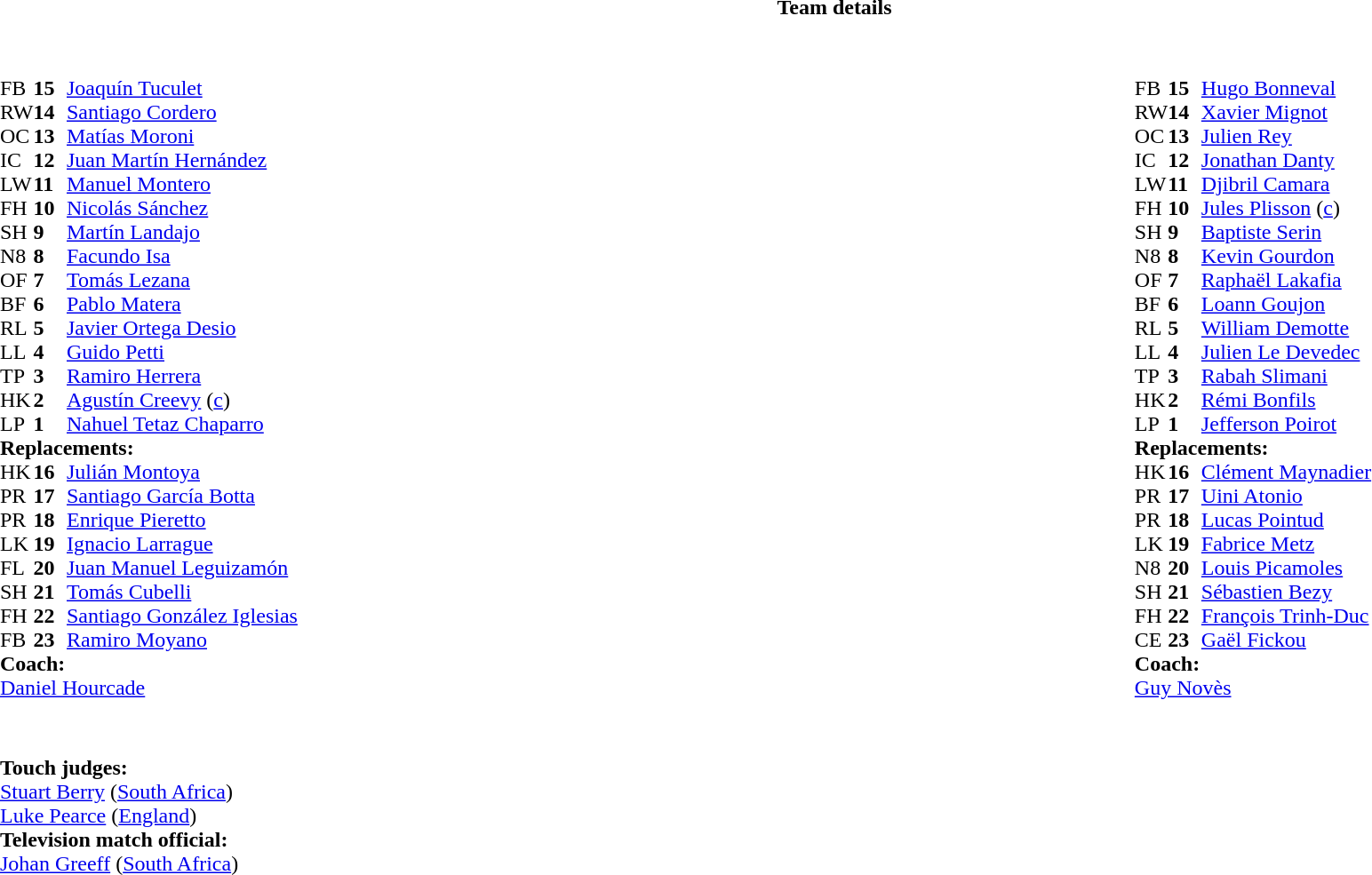<table border="0" width="100%" class="collapsible collapsed">
<tr>
<th>Team details</th>
</tr>
<tr>
<td><br><table style="width:100%;">
<tr>
<td style="vertical-align:top; width:50%"><br><table cellspacing="0" cellpadding="0">
<tr>
<th width="25"></th>
<th width="25"></th>
</tr>
<tr>
<td>FB</td>
<td><strong>15</strong></td>
<td><a href='#'>Joaquín Tuculet</a></td>
<td></td>
<td></td>
</tr>
<tr>
<td>RW</td>
<td><strong>14</strong></td>
<td><a href='#'>Santiago Cordero</a></td>
</tr>
<tr>
<td>OC</td>
<td><strong>13</strong></td>
<td><a href='#'>Matías Moroni</a></td>
</tr>
<tr>
<td>IC</td>
<td><strong>12</strong></td>
<td><a href='#'>Juan Martín Hernández</a></td>
<td></td>
<td></td>
</tr>
<tr>
<td>LW</td>
<td><strong>11</strong></td>
<td><a href='#'>Manuel Montero</a></td>
</tr>
<tr>
<td>FH</td>
<td><strong>10</strong></td>
<td><a href='#'>Nicolás Sánchez</a></td>
</tr>
<tr>
<td>SH</td>
<td><strong>9</strong></td>
<td><a href='#'>Martín Landajo</a></td>
<td></td>
<td></td>
</tr>
<tr>
<td>N8</td>
<td><strong>8</strong></td>
<td><a href='#'>Facundo Isa</a></td>
</tr>
<tr>
<td>OF</td>
<td><strong>7</strong></td>
<td><a href='#'>Tomás Lezana</a></td>
<td></td>
<td></td>
</tr>
<tr>
<td>BF</td>
<td><strong>6</strong></td>
<td><a href='#'>Pablo Matera</a></td>
</tr>
<tr>
<td>RL</td>
<td><strong>5</strong></td>
<td><a href='#'>Javier Ortega Desio</a></td>
<td></td>
</tr>
<tr>
<td>LL</td>
<td><strong>4</strong></td>
<td><a href='#'>Guido Petti</a></td>
</tr>
<tr>
<td>TP</td>
<td><strong>3</strong></td>
<td><a href='#'>Ramiro Herrera</a></td>
</tr>
<tr>
<td>HK</td>
<td><strong>2</strong></td>
<td><a href='#'>Agustín Creevy</a> (<a href='#'>c</a>)</td>
<td></td>
<td></td>
</tr>
<tr>
<td>LP</td>
<td><strong>1</strong></td>
<td><a href='#'>Nahuel Tetaz Chaparro</a></td>
<td></td>
<td></td>
</tr>
<tr>
<td colspan=3><strong>Replacements:</strong></td>
</tr>
<tr>
<td>HK</td>
<td><strong>16</strong></td>
<td><a href='#'>Julián Montoya</a></td>
<td></td>
<td></td>
</tr>
<tr>
<td>PR</td>
<td><strong>17</strong></td>
<td><a href='#'>Santiago García Botta</a></td>
<td></td>
<td></td>
</tr>
<tr>
<td>PR</td>
<td><strong>18</strong></td>
<td><a href='#'>Enrique Pieretto</a></td>
</tr>
<tr>
<td>LK</td>
<td><strong>19</strong></td>
<td><a href='#'>Ignacio Larrague</a></td>
</tr>
<tr>
<td>FL</td>
<td><strong>20</strong></td>
<td><a href='#'>Juan Manuel Leguizamón</a></td>
<td></td>
<td></td>
</tr>
<tr>
<td>SH</td>
<td><strong>21</strong></td>
<td><a href='#'>Tomás Cubelli</a></td>
<td></td>
<td></td>
</tr>
<tr>
<td>FH</td>
<td><strong>22</strong></td>
<td><a href='#'>Santiago González Iglesias</a></td>
<td></td>
<td></td>
</tr>
<tr>
<td>FB</td>
<td><strong>23</strong></td>
<td><a href='#'>Ramiro Moyano</a></td>
<td></td>
<td></td>
</tr>
<tr>
<td colspan=3><strong>Coach:</strong></td>
</tr>
<tr>
<td colspan="4"> <a href='#'>Daniel Hourcade</a></td>
</tr>
</table>
</td>
<td style="vertical-align:top; width:50%"><br><table cellspacing="0" cellpadding="0" style="margin:auto">
<tr>
<th width="25"></th>
<th width="25"></th>
</tr>
<tr>
<td>FB</td>
<td><strong>15</strong></td>
<td><a href='#'>Hugo Bonneval</a></td>
</tr>
<tr>
<td>RW</td>
<td><strong>14</strong></td>
<td><a href='#'>Xavier Mignot</a></td>
</tr>
<tr>
<td>OC</td>
<td><strong>13</strong></td>
<td><a href='#'>Julien Rey</a></td>
</tr>
<tr>
<td>IC</td>
<td><strong>12</strong></td>
<td><a href='#'>Jonathan Danty</a></td>
<td></td>
<td></td>
</tr>
<tr>
<td>LW</td>
<td><strong>11</strong></td>
<td><a href='#'>Djibril Camara</a></td>
</tr>
<tr>
<td>FH</td>
<td><strong>10</strong></td>
<td><a href='#'>Jules Plisson</a> (<a href='#'>c</a>)</td>
</tr>
<tr>
<td>SH</td>
<td><strong>9</strong></td>
<td><a href='#'>Baptiste Serin</a></td>
<td></td>
<td></td>
</tr>
<tr>
<td>N8</td>
<td><strong>8</strong></td>
<td><a href='#'>Kevin Gourdon</a></td>
<td></td>
<td></td>
<td></td>
</tr>
<tr>
<td>OF</td>
<td><strong>7</strong></td>
<td><a href='#'>Raphaël Lakafia</a></td>
<td></td>
<td></td>
</tr>
<tr>
<td>BF</td>
<td><strong>6</strong></td>
<td><a href='#'>Loann Goujon</a></td>
</tr>
<tr>
<td>RL</td>
<td><strong>5</strong></td>
<td><a href='#'>William Demotte</a></td>
</tr>
<tr>
<td>LL</td>
<td><strong>4</strong></td>
<td><a href='#'>Julien Le Devedec</a></td>
</tr>
<tr>
<td>TP</td>
<td><strong>3</strong></td>
<td><a href='#'>Rabah Slimani</a></td>
<td></td>
<td></td>
</tr>
<tr>
<td>HK</td>
<td><strong>2</strong></td>
<td><a href='#'>Rémi Bonfils</a></td>
<td></td>
<td></td>
</tr>
<tr>
<td>LP</td>
<td><strong>1</strong></td>
<td><a href='#'>Jefferson Poirot</a></td>
<td></td>
<td></td>
<td></td>
</tr>
<tr>
<td colspan=3><strong>Replacements:</strong></td>
</tr>
<tr>
<td>HK</td>
<td><strong>16</strong></td>
<td><a href='#'>Clément Maynadier</a></td>
<td></td>
<td></td>
</tr>
<tr>
<td>PR</td>
<td><strong>17</strong></td>
<td><a href='#'>Uini Atonio</a></td>
<td></td>
<td></td>
</tr>
<tr>
<td>PR</td>
<td><strong>18</strong></td>
<td><a href='#'>Lucas Pointud</a></td>
<td></td>
<td></td>
</tr>
<tr>
<td>LK</td>
<td><strong>19</strong></td>
<td><a href='#'>Fabrice Metz</a></td>
<td></td>
<td></td>
</tr>
<tr>
<td>N8</td>
<td><strong>20</strong></td>
<td><a href='#'>Louis Picamoles</a></td>
<td></td>
<td></td>
</tr>
<tr>
<td>SH</td>
<td><strong>21</strong></td>
<td><a href='#'>Sébastien Bezy</a></td>
<td></td>
<td></td>
</tr>
<tr>
<td>FH</td>
<td><strong>22</strong></td>
<td><a href='#'>François Trinh-Duc</a></td>
<td></td>
<td></td>
</tr>
<tr>
<td>CE</td>
<td><strong>23</strong></td>
<td><a href='#'>Gaël Fickou</a></td>
<td></td>
<td></td>
</tr>
<tr>
<td colspan=3><strong>Coach:</strong></td>
</tr>
<tr>
<td colspan="4"> <a href='#'>Guy Novès</a></td>
</tr>
</table>
</td>
</tr>
</table>
<table style="width:100%">
<tr>
<td><br><br><strong>Touch judges:</strong>
<br><a href='#'>Stuart Berry</a> (<a href='#'>South Africa</a>)
<br><a href='#'>Luke Pearce</a> (<a href='#'>England</a>)
<br><strong>Television match official:</strong>
<br><a href='#'>Johan Greeff</a> (<a href='#'>South Africa</a>)</td>
</tr>
</table>
</td>
</tr>
</table>
